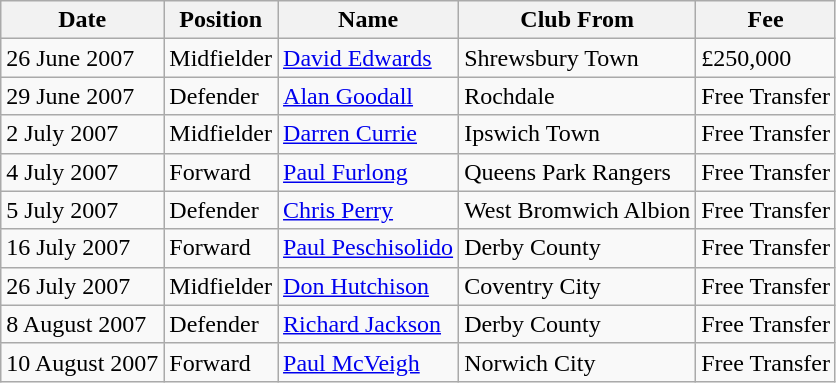<table class="wikitable">
<tr>
<th>Date</th>
<th>Position</th>
<th>Name</th>
<th>Club From</th>
<th>Fee</th>
</tr>
<tr>
<td>26 June 2007</td>
<td>Midfielder</td>
<td><a href='#'>David Edwards</a></td>
<td>Shrewsbury Town</td>
<td>£250,000</td>
</tr>
<tr>
<td>29 June 2007</td>
<td>Defender</td>
<td><a href='#'>Alan Goodall</a></td>
<td>Rochdale</td>
<td>Free Transfer</td>
</tr>
<tr>
<td>2 July 2007</td>
<td>Midfielder</td>
<td><a href='#'>Darren Currie</a></td>
<td>Ipswich Town</td>
<td>Free Transfer</td>
</tr>
<tr>
<td>4 July 2007</td>
<td>Forward</td>
<td><a href='#'>Paul Furlong</a></td>
<td>Queens Park Rangers</td>
<td>Free Transfer</td>
</tr>
<tr>
<td>5 July 2007</td>
<td>Defender</td>
<td><a href='#'>Chris Perry</a></td>
<td>West Bromwich Albion</td>
<td>Free Transfer</td>
</tr>
<tr>
<td>16 July 2007</td>
<td>Forward</td>
<td><a href='#'>Paul Peschisolido</a></td>
<td>Derby County</td>
<td>Free Transfer</td>
</tr>
<tr>
<td>26 July 2007</td>
<td>Midfielder</td>
<td><a href='#'>Don Hutchison</a></td>
<td>Coventry City</td>
<td>Free Transfer</td>
</tr>
<tr>
<td>8 August 2007</td>
<td>Defender</td>
<td><a href='#'>Richard Jackson</a></td>
<td>Derby County</td>
<td>Free Transfer</td>
</tr>
<tr>
<td>10 August 2007</td>
<td>Forward</td>
<td><a href='#'>Paul McVeigh</a></td>
<td>Norwich City</td>
<td>Free Transfer</td>
</tr>
</table>
